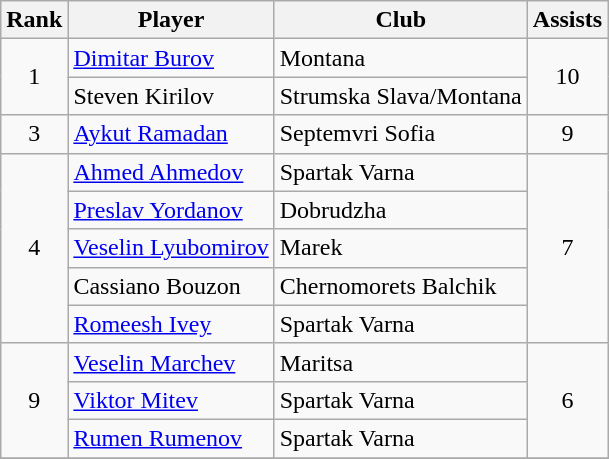<table class="wikitable" style="text-align:center">
<tr>
<th>Rank</th>
<th>Player</th>
<th>Club</th>
<th>Assists</th>
</tr>
<tr>
<td rowspan=2>1</td>
<td align="left"> <a href='#'>Dimitar Burov</a></td>
<td align="left">Montana</td>
<td rowspan=2>10</td>
</tr>
<tr>
<td align="left"> Steven Kirilov</td>
<td align="left">Strumska Slava/Montana</td>
</tr>
<tr>
<td>3</td>
<td align="left"> <a href='#'>Aykut Ramadan</a></td>
<td align="left">Septemvri Sofia</td>
<td>9</td>
</tr>
<tr>
<td rowspan=5>4</td>
<td align="left"> <a href='#'>Ahmed Ahmedov</a></td>
<td align="left">Spartak Varna</td>
<td rowspan=5>7</td>
</tr>
<tr>
<td align="left"> <a href='#'>Preslav Yordanov</a></td>
<td align="left">Dobrudzha</td>
</tr>
<tr>
<td align="left"> <a href='#'>Veselin Lyubomirov</a></td>
<td align="left">Marek</td>
</tr>
<tr>
<td align="left"> Cassiano Bouzon</td>
<td align="left">Chernomorets Balchik</td>
</tr>
<tr>
<td align="left"> <a href='#'>Romeesh Ivey</a></td>
<td align="left">Spartak Varna</td>
</tr>
<tr>
<td rowspan=3>9</td>
<td align="left"> <a href='#'>Veselin Marchev</a></td>
<td align="left">Maritsa</td>
<td rowspan=3>6</td>
</tr>
<tr>
<td align="left"> <a href='#'>Viktor Mitev</a></td>
<td align="left">Spartak Varna</td>
</tr>
<tr>
<td align="left"> <a href='#'>Rumen Rumenov</a></td>
<td align="left">Spartak Varna</td>
</tr>
<tr>
</tr>
</table>
